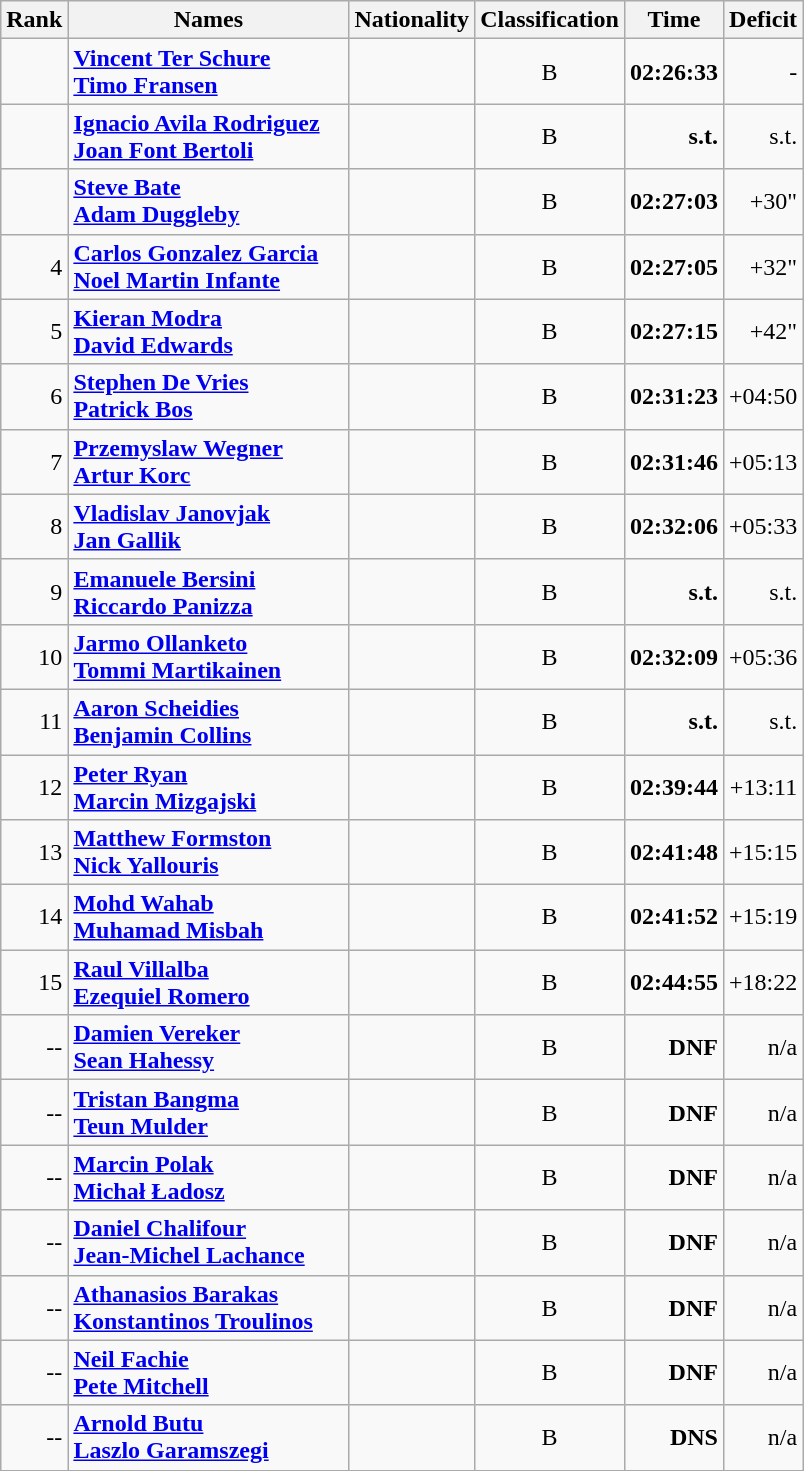<table class="wikitable sortable" style="text-align:left">
<tr>
<th width=20>Rank</th>
<th width=180>Names</th>
<th>Nationality</th>
<th>Classification</th>
<th>Time</th>
<th>Deficit</th>
</tr>
<tr>
<td align=right></td>
<td><strong><a href='#'>Vincent Ter Schure</a><br><a href='#'>Timo Fransen</a></strong></td>
<td></td>
<td align=center>B</td>
<td align=right><strong>02:26:33</strong></td>
<td align=right>-</td>
</tr>
<tr>
<td align=right></td>
<td><strong><a href='#'>Ignacio Avila Rodriguez</a><br><a href='#'>Joan Font Bertoli</a></strong></td>
<td></td>
<td align=center>B</td>
<td align=right><strong>s.t.</strong></td>
<td align=right>s.t.</td>
</tr>
<tr>
<td align=right></td>
<td><strong><a href='#'>Steve Bate</a><br><a href='#'>Adam Duggleby</a></strong></td>
<td></td>
<td align=center>B</td>
<td align=right><strong>02:27:03</strong></td>
<td align=right>+30"</td>
</tr>
<tr>
<td align=right>4</td>
<td><strong><a href='#'>Carlos Gonzalez Garcia</a><br><a href='#'>Noel Martin Infante</a></strong></td>
<td></td>
<td align=center>B</td>
<td align=right><strong>02:27:05</strong></td>
<td align=right>+32"</td>
</tr>
<tr>
<td align=right>5</td>
<td><strong><a href='#'>Kieran Modra</a><br><a href='#'>David Edwards</a></strong></td>
<td></td>
<td align=center>B</td>
<td align=right><strong>02:27:15</strong></td>
<td align=right>+42"</td>
</tr>
<tr>
<td align=right>6</td>
<td><strong><a href='#'>Stephen De Vries</a><br><a href='#'>Patrick Bos</a></strong></td>
<td></td>
<td align=center>B</td>
<td align=right><strong>02:31:23</strong></td>
<td align=right>+04:50</td>
</tr>
<tr>
<td align=right>7</td>
<td><strong><a href='#'>Przemyslaw Wegner</a><br><a href='#'>Artur Korc</a></strong></td>
<td></td>
<td align=center>B</td>
<td align=right><strong>02:31:46</strong></td>
<td align=right>+05:13</td>
</tr>
<tr>
<td align=right>8</td>
<td><strong><a href='#'>Vladislav Janovjak</a><br><a href='#'>Jan Gallik</a></strong></td>
<td></td>
<td align=center>B</td>
<td align=right><strong>02:32:06</strong></td>
<td align=right>+05:33</td>
</tr>
<tr>
<td align=right>9</td>
<td><strong><a href='#'>Emanuele Bersini</a><br><a href='#'>Riccardo Panizza</a></strong></td>
<td></td>
<td align=center>B</td>
<td align=right><strong>s.t.</strong></td>
<td align=right>s.t.</td>
</tr>
<tr>
<td align=right>10</td>
<td><strong><a href='#'>Jarmo Ollanketo</a><br><a href='#'>Tommi Martikainen</a></strong></td>
<td></td>
<td align=center>B</td>
<td align=right><strong>02:32:09</strong></td>
<td align=right>+05:36</td>
</tr>
<tr>
<td align=right>11</td>
<td><strong><a href='#'>Aaron Scheidies</a><br><a href='#'>Benjamin Collins</a></strong></td>
<td></td>
<td align=center>B</td>
<td align=right><strong>s.t.</strong></td>
<td align=right>s.t.</td>
</tr>
<tr>
<td align=right>12</td>
<td><strong><a href='#'>Peter Ryan</a><br><a href='#'>Marcin Mizgajski</a></strong></td>
<td></td>
<td align=center>B</td>
<td align=right><strong>02:39:44</strong></td>
<td align=right>+13:11</td>
</tr>
<tr>
<td align=right>13</td>
<td><strong><a href='#'>Matthew Formston</a><br><a href='#'>Nick Yallouris</a></strong></td>
<td></td>
<td align=center>B</td>
<td align=right><strong>02:41:48</strong></td>
<td align=right>+15:15</td>
</tr>
<tr>
<td align=right>14</td>
<td><strong><a href='#'>Mohd Wahab</a><br><a href='#'>Muhamad Misbah</a></strong></td>
<td></td>
<td align=center>B</td>
<td align=right><strong>02:41:52</strong></td>
<td align=right>+15:19</td>
</tr>
<tr>
<td align=right>15</td>
<td><strong><a href='#'>Raul Villalba</a><br><a href='#'>Ezequiel Romero</a></strong></td>
<td></td>
<td align=center>B</td>
<td align=right><strong>02:44:55</strong></td>
<td align=right>+18:22</td>
</tr>
<tr>
<td align=right>--</td>
<td><strong><a href='#'>Damien Vereker</a><br><a href='#'>Sean Hahessy</a></strong></td>
<td></td>
<td align=center>B</td>
<td align=right><strong>DNF</strong></td>
<td align=right>n/a</td>
</tr>
<tr>
<td align=right>--</td>
<td><strong><a href='#'>Tristan Bangma</a><br><a href='#'>Teun Mulder</a></strong></td>
<td></td>
<td align=center>B</td>
<td align=right><strong>DNF</strong></td>
<td align=right>n/a</td>
</tr>
<tr>
<td align=right>--</td>
<td><strong><a href='#'>Marcin Polak</a><br><a href='#'>Michał Ładosz</a></strong></td>
<td></td>
<td align=center>B</td>
<td align=right><strong>DNF</strong></td>
<td align=right>n/a</td>
</tr>
<tr>
<td align=right>--</td>
<td><strong><a href='#'>Daniel Chalifour</a><br><a href='#'>Jean-Michel Lachance</a></strong></td>
<td></td>
<td align=center>B</td>
<td align=right><strong>DNF</strong></td>
<td align=right>n/a</td>
</tr>
<tr>
<td align=right>--</td>
<td><strong><a href='#'>Athanasios Barakas</a><br><a href='#'>Konstantinos Troulinos</a></strong></td>
<td></td>
<td align=center>B</td>
<td align=right><strong>DNF</strong></td>
<td align=right>n/a</td>
</tr>
<tr>
<td align=right>--</td>
<td><strong><a href='#'>Neil Fachie</a><br><a href='#'>Pete Mitchell</a></strong></td>
<td></td>
<td align=center>B</td>
<td align=right><strong>DNF</strong></td>
<td align=right>n/a</td>
</tr>
<tr>
<td align=right>--</td>
<td><strong><a href='#'>Arnold Butu</a><br><a href='#'>Laszlo Garamszegi</a></strong></td>
<td></td>
<td align=center>B</td>
<td align=right><strong>DNS</strong></td>
<td align=right>n/a</td>
</tr>
<tr>
</tr>
</table>
